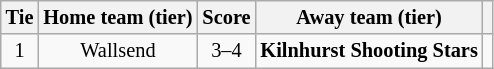<table class="wikitable" style="text-align:center; font-size:85%">
<tr>
<th>Tie</th>
<th>Home team (tier)</th>
<th>Score</th>
<th>Away team (tier)</th>
<th></th>
</tr>
<tr>
<td align="center">1</td>
<td>Wallsend</td>
<td align="center">3–4</td>
<td><strong>Kilnhurst Shooting Stars</strong></td>
<td></td>
</tr>
</table>
